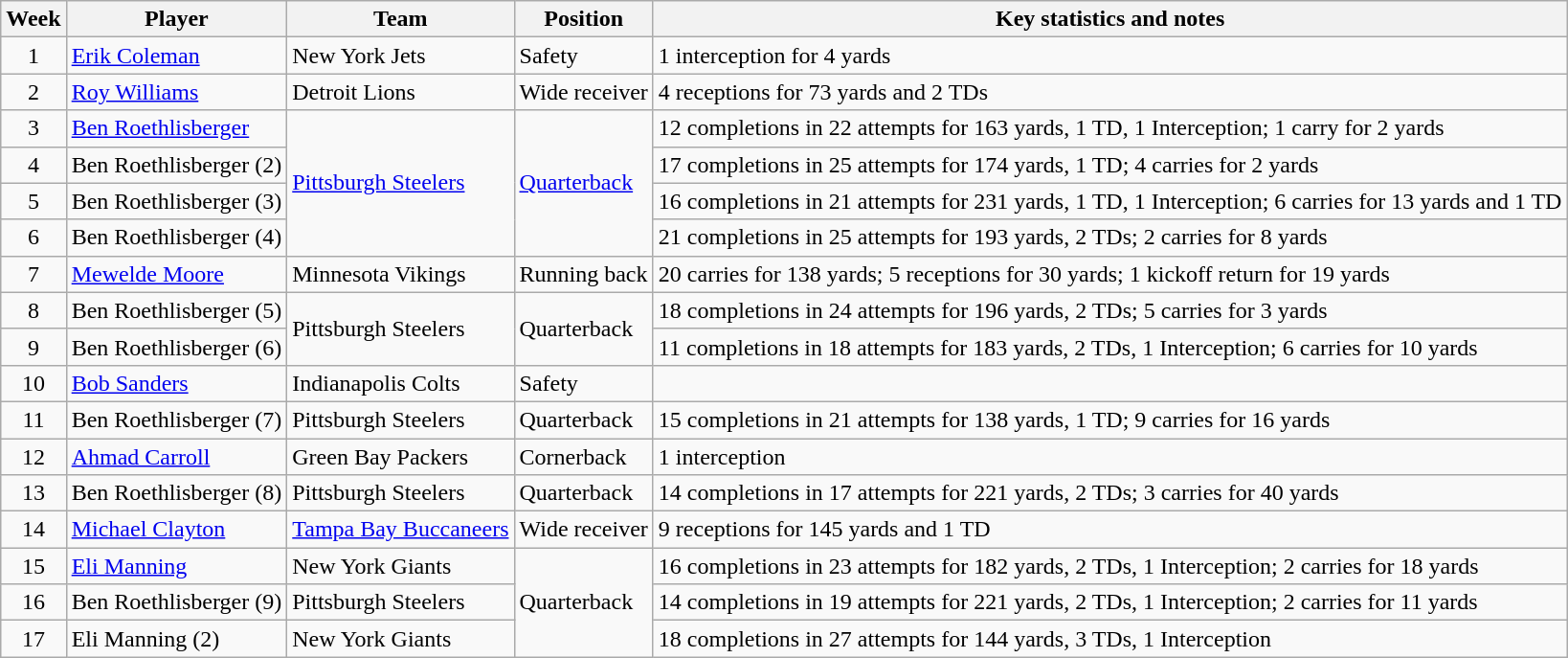<table class="wikitable sortable">
<tr>
<th>Week</th>
<th>Player</th>
<th>Team</th>
<th>Position</th>
<th>Key statistics and notes</th>
</tr>
<tr>
<td align=center>1</td>
<td><a href='#'>Erik Coleman</a></td>
<td>New York Jets</td>
<td>Safety</td>
<td>1 interception for 4 yards</td>
</tr>
<tr>
<td align=center>2</td>
<td><a href='#'>Roy Williams</a></td>
<td>Detroit Lions</td>
<td>Wide receiver</td>
<td>4 receptions for 73 yards and 2 TDs</td>
</tr>
<tr>
<td align=center>3</td>
<td><a href='#'>Ben Roethlisberger</a></td>
<td rowspan="4"><a href='#'>Pittsburgh Steelers</a></td>
<td rowspan="4"><a href='#'>Quarterback</a></td>
<td>12 completions in 22 attempts for 163 yards, 1 TD, 1 Interception; 1 carry for 2 yards</td>
</tr>
<tr>
<td align=center>4</td>
<td>Ben Roethlisberger (2)</td>
<td>17 completions in 25 attempts for 174 yards, 1 TD; 4 carries for 2 yards</td>
</tr>
<tr>
<td align=center>5</td>
<td>Ben Roethlisberger (3)</td>
<td>16 completions in 21 attempts for 231 yards, 1 TD, 1 Interception; 6 carries for 13 yards and 1 TD</td>
</tr>
<tr>
<td align=center>6</td>
<td>Ben Roethlisberger (4)</td>
<td>21 completions in 25 attempts for 193 yards, 2 TDs; 2 carries for 8 yards</td>
</tr>
<tr>
<td align=center>7</td>
<td><a href='#'>Mewelde Moore</a></td>
<td>Minnesota Vikings</td>
<td>Running back</td>
<td>20 carries for 138 yards; 5 receptions for 30 yards; 1 kickoff return for 19 yards</td>
</tr>
<tr>
<td align=center>8</td>
<td>Ben Roethlisberger (5)</td>
<td rowspan="2">Pittsburgh Steelers</td>
<td rowspan="2">Quarterback</td>
<td>18 completions in 24 attempts for 196 yards, 2 TDs; 5 carries for 3 yards</td>
</tr>
<tr>
<td align=center>9</td>
<td>Ben Roethlisberger (6)</td>
<td>11 completions in 18 attempts for 183 yards, 2 TDs, 1 Interception; 6 carries for 10 yards</td>
</tr>
<tr>
<td align=center>10</td>
<td><a href='#'>Bob Sanders</a></td>
<td>Indianapolis Colts</td>
<td>Safety</td>
<td></td>
</tr>
<tr>
<td align=center>11</td>
<td>Ben Roethlisberger (7)</td>
<td>Pittsburgh Steelers</td>
<td>Quarterback</td>
<td>15 completions in 21 attempts for 138 yards, 1 TD; 9 carries for 16 yards</td>
</tr>
<tr>
<td align=center>12</td>
<td><a href='#'>Ahmad Carroll</a></td>
<td>Green Bay Packers</td>
<td>Cornerback</td>
<td>1 interception</td>
</tr>
<tr>
<td align=center>13</td>
<td>Ben Roethlisberger (8)</td>
<td>Pittsburgh Steelers</td>
<td>Quarterback</td>
<td>14 completions in 17 attempts for 221 yards, 2 TDs; 3 carries for 40 yards</td>
</tr>
<tr>
<td align=center>14</td>
<td><a href='#'>Michael Clayton</a></td>
<td><a href='#'>Tampa Bay Buccaneers</a></td>
<td>Wide receiver</td>
<td>9 receptions for 145 yards and 1 TD</td>
</tr>
<tr>
<td align=center>15</td>
<td><a href='#'>Eli Manning</a></td>
<td>New York Giants</td>
<td rowspan="3">Quarterback</td>
<td>16 completions in 23 attempts for 182 yards, 2 TDs, 1 Interception; 2 carries for 18 yards</td>
</tr>
<tr>
<td align=center>16</td>
<td>Ben Roethlisberger (9)</td>
<td>Pittsburgh Steelers</td>
<td>14 completions in 19 attempts for 221 yards, 2 TDs, 1 Interception; 2 carries for 11 yards</td>
</tr>
<tr>
<td align=center>17</td>
<td>Eli Manning (2)</td>
<td>New York Giants</td>
<td>18 completions in 27 attempts for 144 yards, 3 TDs, 1 Interception</td>
</tr>
</table>
